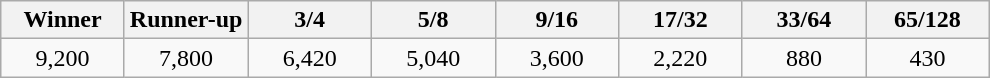<table class="wikitable">
<tr>
<th width=75>Winner</th>
<th width=75>Runner-up</th>
<th width=75>3/4</th>
<th width=75>5/8</th>
<th width=75>9/16</th>
<th width=75>17/32</th>
<th width=75>33/64</th>
<th width=75>65/128</th>
</tr>
<tr>
<td align=center>9,200</td>
<td align=center>7,800</td>
<td align=center>6,420</td>
<td align=center>5,040</td>
<td align=center>3,600</td>
<td align=center>2,220</td>
<td align=center>880</td>
<td align=center>430</td>
</tr>
</table>
